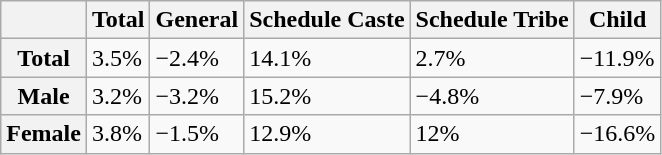<table class="wikitable">
<tr>
<th></th>
<th>Total</th>
<th>General</th>
<th>Schedule Caste</th>
<th>Schedule Tribe</th>
<th>Child</th>
</tr>
<tr>
<th>Total</th>
<td>3.5%</td>
<td>−2.4%</td>
<td>14.1%</td>
<td>2.7%</td>
<td>−11.9%</td>
</tr>
<tr>
<th>Male</th>
<td>3.2%</td>
<td>−3.2%</td>
<td>15.2%</td>
<td>−4.8%</td>
<td>−7.9%</td>
</tr>
<tr>
<th>Female</th>
<td>3.8%</td>
<td>−1.5%</td>
<td>12.9%</td>
<td>12%</td>
<td>−16.6%</td>
</tr>
</table>
